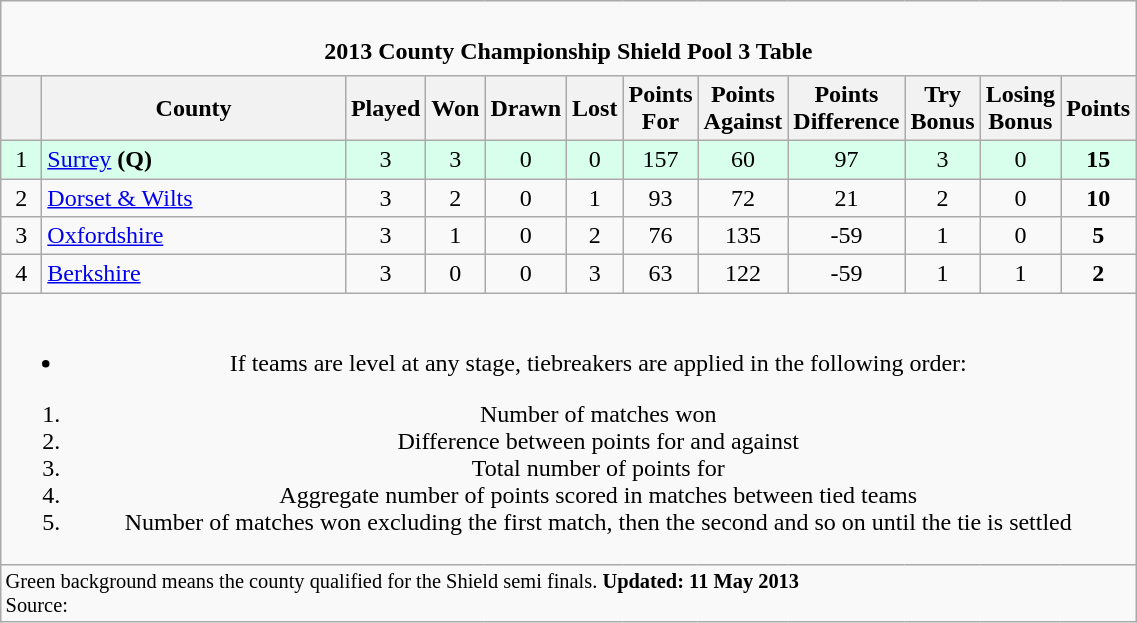<table class="wikitable" style="text-align: center;">
<tr>
<td colspan="15" cellpadding="0" cellspacing="0"><br><table border="0" width="100%" cellpadding="0" cellspacing="0">
<tr>
<td width=20% style="border:0px"></td>
<td style="border:0px"><strong>2013 County Championship Shield Pool 3 Table</strong></td>
<td width=20% style="border:0px" align=right></td>
</tr>
</table>
</td>
</tr>
<tr>
<th bgcolor="#efefef" width="20"></th>
<th bgcolor="#efefef" width="195">County</th>
<th bgcolor="#efefef" width="20">Played</th>
<th bgcolor="#efefef" width="20">Won</th>
<th bgcolor="#efefef" width="20">Drawn</th>
<th bgcolor="#efefef" width="20">Lost</th>
<th bgcolor="#efefef" width="20">Points For</th>
<th bgcolor="#efefef" width="20">Points Against</th>
<th bgcolor="#efefef" width="20">Points Difference</th>
<th bgcolor="#efefef" width="20">Try Bonus</th>
<th bgcolor="#efefef" width="20">Losing Bonus</th>
<th bgcolor="#efefef" width="20">Points</th>
</tr>
<tr bgcolor=#d8ffeb align=center>
<td>1</td>
<td style="text-align:left;"><a href='#'>Surrey</a> <strong>(Q)</strong></td>
<td>3</td>
<td>3</td>
<td>0</td>
<td>0</td>
<td>157</td>
<td>60</td>
<td>97</td>
<td>3</td>
<td>0</td>
<td><strong>15</strong></td>
</tr>
<tr>
<td>2</td>
<td style="text-align:left;"><a href='#'>Dorset & Wilts</a></td>
<td>3</td>
<td>2</td>
<td>0</td>
<td>1</td>
<td>93</td>
<td>72</td>
<td>21</td>
<td>2</td>
<td>0</td>
<td><strong>10</strong></td>
</tr>
<tr>
<td>3</td>
<td style="text-align:left;"><a href='#'>Oxfordshire</a></td>
<td>3</td>
<td>1</td>
<td>0</td>
<td>2</td>
<td>76</td>
<td>135</td>
<td>-59</td>
<td>1</td>
<td>0</td>
<td><strong>5</strong></td>
</tr>
<tr>
<td>4</td>
<td style="text-align:left;"><a href='#'>Berkshire</a></td>
<td>3</td>
<td>0</td>
<td>0</td>
<td>3</td>
<td>63</td>
<td>122</td>
<td>-59</td>
<td>1</td>
<td>1</td>
<td><strong>2</strong></td>
</tr>
<tr>
<td colspan="15"><br><ul><li>If teams are level at any stage, tiebreakers are applied in the following order:</li></ul><ol><li>Number of matches won</li><li>Difference between points for and against</li><li>Total number of points for</li><li>Aggregate number of points scored in matches between tied teams</li><li>Number of matches won excluding the first match, then the second and so on until the tie is settled</li></ol></td>
</tr>
<tr | style="text-align:left;" |>
<td colspan="15" style="border:0px;font-size:85%;"><span>Green background</span> means the county qualified for the Shield semi finals. <strong>Updated: 11 May 2013</strong><br>Source: <br></td>
</tr>
</table>
